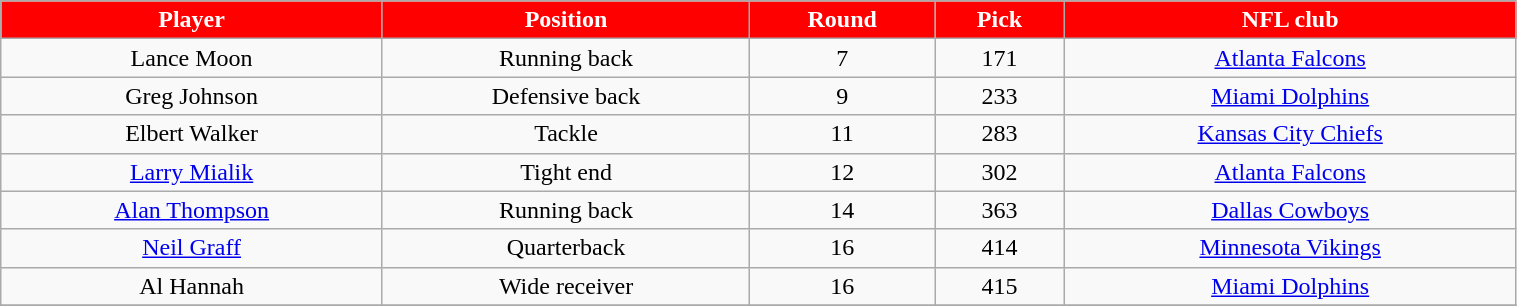<table class="wikitable" width="80%">
<tr align="center"  style="background:red;color:#FFFFFF;">
<td><strong>Player</strong></td>
<td><strong>Position</strong></td>
<td><strong>Round</strong></td>
<td><strong>Pick</strong></td>
<td><strong>NFL club</strong></td>
</tr>
<tr align="center" bgcolor="">
<td>Lance Moon</td>
<td>Running back</td>
<td>7</td>
<td>171</td>
<td><a href='#'>Atlanta Falcons</a></td>
</tr>
<tr align="center" bgcolor="">
<td>Greg Johnson</td>
<td>Defensive back</td>
<td>9</td>
<td>233</td>
<td><a href='#'>Miami Dolphins</a></td>
</tr>
<tr align="center" bgcolor="">
<td>Elbert Walker</td>
<td>Tackle</td>
<td>11</td>
<td>283</td>
<td><a href='#'>Kansas City Chiefs</a></td>
</tr>
<tr align="center" bgcolor="">
<td><a href='#'>Larry Mialik</a></td>
<td>Tight end</td>
<td>12</td>
<td>302</td>
<td><a href='#'>Atlanta Falcons</a></td>
</tr>
<tr align="center" bgcolor="">
<td><a href='#'>Alan Thompson</a></td>
<td>Running back</td>
<td>14</td>
<td>363</td>
<td><a href='#'>Dallas Cowboys</a></td>
</tr>
<tr align="center" bgcolor="">
<td><a href='#'>Neil Graff</a></td>
<td>Quarterback</td>
<td>16</td>
<td>414</td>
<td><a href='#'>Minnesota Vikings</a></td>
</tr>
<tr align="center" bgcolor="">
<td>Al Hannah</td>
<td>Wide receiver</td>
<td>16</td>
<td>415</td>
<td><a href='#'>Miami Dolphins</a></td>
</tr>
<tr align="center" bgcolor="">
</tr>
</table>
